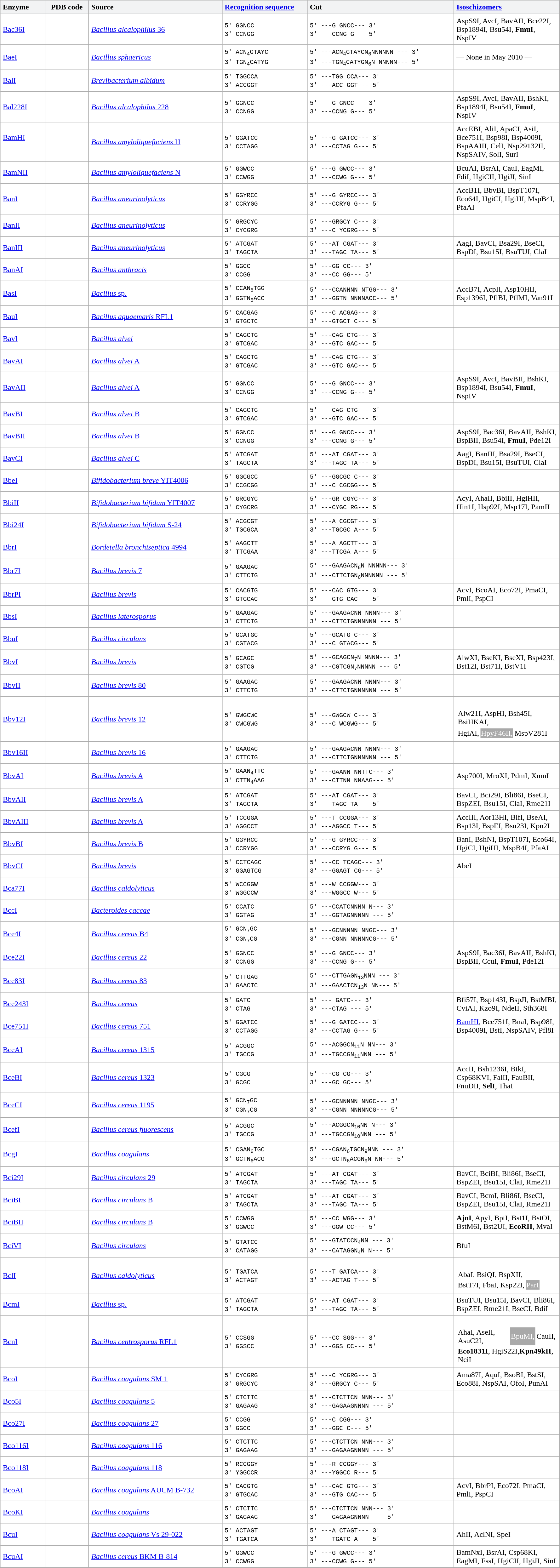<table class="sortable" border="1" cellpadding="5" cellspacing="0" style="border:1px solid #aaa; width:1185px; border-collapse:collapse">
<tr>
<td align="left" style="background:#F2F3F4" width="87px"><strong>Enzyme</strong></td>
<td align="center" style="background:#F2F3F4" width="88px"><strong>PDB code</strong></td>
<td align="left" style="background:#F2F3F4" width="290px"><strong>Source</strong></td>
<td align="left" style="background:#F2F3F4" width="180px"><strong><a href='#'>Recognition sequence</a></strong></td>
<td align="left" style="background:#F2F3F4" width="320px"><strong>Cut</strong></td>
<td align="left" style="background:#F2F3F4" width="215px"><strong><a href='#'>Isoschizomers</a></strong></td>
</tr>
<tr>
<td><a href='#'>Bac36I</a></td>
<td></td>
<td><a href='#'><em>Bacillus alcalophilus</em> 36</a></td>
<td><code> 5' GGNCC </code><br> <code> 3' CCNGG </code></td>
<td><code> 5' ---G  GNCC--- 3' </code><br> <code> 3' ---CCNG  G--- 5' </code></td>
<td>AspS9I, AvcI, BavAII, Bce22I, Bsp1894I, Bsu54I, <span><strong>FmuI</strong></span>, NspIV</td>
</tr>
<tr>
<td><a href='#'>BaeI</a></td>
<td></td>
<td><em><a href='#'>Bacillus sphaericus</a></em></td>
<td><code> 5' ACN<sub>4</sub>GTAYC </code><br> <code> 3' TGN<sub>4</sub>CATYG </code></td>
<td><code> 5' ---ACN<sub>4</sub>GTAYCN<sub>6</sub>NNNNNN  --- 3' </code><br> <code> 3' ---TGN<sub>4</sub>CATYGN<sub>6</sub>N  NNNNN--- 5' </code></td>
<td>— None in May 2010 —</td>
</tr>
<tr>
<td><a href='#'>BalI</a></td>
<td></td>
<td><em><a href='#'>Brevibacterium albidum</a></em></td>
<td><code> 5' TGGCCA </code><br> <code> 3' ACCGGT </code></td>
<td><code> 5' ---TGG  CCA--- 3' </code><br> <code> 3' ---ACC  GGT--- 5' </code></td>
<td></td>
</tr>
<tr>
<td><a href='#'>Bal228I</a></td>
<td></td>
<td><a href='#'><em>Bacillus alcalophilus</em> 228</a></td>
<td><code> 5' GGNCC </code><br> <code> 3' CCNGG </code></td>
<td><code> 5' ---G  GNCC--- 3' </code><br> <code> 3' ---CCNG  G--- 5' </code></td>
<td>AspS9I, AvcI, BavAII, BshKI, Bsp1894I, Bsu54I, <span><strong>FmuI</strong></span>, NspIV</td>
</tr>
<tr>
<td><a href='#'>BamHI</a><br><br></td>
<td align="center"></td>
<td><a href='#'><em>Bacillus amyloliquefaciens</em> H</a></td>
<td><code> 5' GGATCC </code><br> <code> 3' CCTAGG </code></td>
<td><code> 5' ---G  GATCC--- 3' </code><br> <code> 3' ---CCTAG  G--- 5' </code></td>
<td>AccEBI, AliI, ApaCI, AsiI, Bce751I, Bsp98I, Bsp4009I, BspAAIII, CelI, Nsp29132II, NspSAIV, SolI, SurI</td>
</tr>
<tr>
<td><a href='#'>BamNII</a></td>
<td></td>
<td><a href='#'><em>Bacillus amyloliquefaciens</em> N</a></td>
<td><code> 5' GGWCC </code><br> <code> 3' CCWGG </code></td>
<td><code> 5' ---G  GWCC--- 3' </code><br> <code> 3' ---CCWG  G--- 5' </code></td>
<td>BcuAI, BsrAI, CauI, EagMI, FdiI, HgiCII, HgiJI, SinI</td>
</tr>
<tr>
<td><a href='#'>BanI</a></td>
<td></td>
<td><em><a href='#'>Bacillus aneurinolyticus</a></em></td>
<td><code> 5' GGYRCC </code><br> <code> 3' CCRYGG </code></td>
<td><code> 5' ---G  GYRCC--- 3' </code><br> <code> 3' ---CCRYG  G--- 5' </code></td>
<td>AccB1I, BbvBI, BspT107I, Eco64I, HgiCI, HgiHI, MspB4I, PfaAI</td>
</tr>
<tr>
<td><a href='#'>BanII</a></td>
<td></td>
<td><em><a href='#'>Bacillus aneurinolyticus</a></em></td>
<td><code> 5' GRGCYC </code><br> <code> 3' CYCGRG </code></td>
<td><code> 5' ---GRGCY  C--- 3' </code><br> <code> 3' ---C  YCGRG--- 5' </code></td>
<td></td>
</tr>
<tr>
<td><a href='#'>BanIII</a></td>
<td></td>
<td><em><a href='#'>Bacillus aneurinolyticus</a></em></td>
<td><code> 5' ATCGAT </code><br> <code> 3' TAGCTA </code></td>
<td><code> 5' ---AT  CGAT--- 3' </code><br> <code> 3' ---TAGC  TA--- 5' </code></td>
<td>AagI, BavCI, Bsa29I, BseCI, BspDI, Bsu15I, BsuTUI, ClaI</td>
</tr>
<tr>
<td><a href='#'>BanAI</a></td>
<td></td>
<td><em><a href='#'>Bacillus anthracis</a></em></td>
<td><code> 5' GGCC </code><br> <code> 3' CCGG </code></td>
<td><code> 5' ---GG  CC--- 3' </code><br> <code> 3' ---CC  GG--- 5' </code></td>
<td></td>
</tr>
<tr>
<td><a href='#'>BasI</a></td>
<td></td>
<td><a href='#'><em>Bacillus</em> sp.</a></td>
<td><code> 5' CCAN<sub>5</sub>TGG </code><br> <code> 3' GGTN<sub>5</sub>ACC </code></td>
<td><code> 5' ---CCANNNN  NTGG--- 3' </code><br> <code> 3' ---GGTN  NNNNACC--- 5' </code></td>
<td>AccB7I, AcpII, Asp10HII, Esp1396I, PflBI, PflMI, Van91I</td>
</tr>
<tr>
<td><a href='#'>BauI</a></td>
<td></td>
<td><a href='#'><em>Bacillus aquaemaris</em> RFL1</a></td>
<td><code> 5' CACGAG </code><br> <code> 3' GTGCTC </code></td>
<td><code> 5' ---C  ACGAG--- 3' </code><br> <code> 3' ---GTGCT  C--- 5' </code></td>
<td></td>
</tr>
<tr>
<td><a href='#'>BavI</a></td>
<td></td>
<td><em><a href='#'>Bacillus alvei</a></em></td>
<td><code> 5' CAGCTG </code><br> <code> 3' GTCGAC </code></td>
<td><code> 5' ---CAG  CTG--- 3' </code><br> <code> 3' ---GTC  GAC--- 5' </code></td>
<td></td>
</tr>
<tr>
<td><a href='#'>BavAI</a></td>
<td></td>
<td><a href='#'><em>Bacillus alvei</em> A</a></td>
<td><code> 5' CAGCTG </code><br> <code> 3' GTCGAC </code></td>
<td><code> 5' ---CAG  CTG--- 3' </code><br> <code> 3' ---GTC  GAC--- 5' </code></td>
<td></td>
</tr>
<tr>
<td><a href='#'>BavAII</a></td>
<td></td>
<td><a href='#'><em>Bacillus alvei</em> A</a></td>
<td><code> 5' GGNCC </code><br> <code> 3' CCNGG </code></td>
<td><code> 5' ---G  GNCC--- 3' </code><br> <code> 3' ---CCNG  G--- 5' </code></td>
<td>AspS9I, AvcI, BavBII, BshKI, Bsp1894I, Bsu54I, <span><strong>FmuI</strong></span>, NspIV</td>
</tr>
<tr>
<td><a href='#'>BavBI</a></td>
<td></td>
<td><a href='#'><em>Bacillus alvei</em> B</a></td>
<td><code> 5' CAGCTG </code><br> <code> 3' GTCGAC </code></td>
<td><code> 5' ---CAG  CTG--- 3' </code><br> <code> 3' ---GTC  GAC--- 5' </code></td>
<td></td>
</tr>
<tr>
<td><a href='#'>BavBII</a></td>
<td></td>
<td><a href='#'><em>Bacillus alvei</em> B</a></td>
<td><code> 5' GGNCC </code><br> <code> 3' CCNGG </code></td>
<td><code> 5' ---G  GNCC--- 3' </code><br> <code> 3' ---CCNG  G--- 5' </code></td>
<td>AspS9I, Bac36I, BavAII, BshKI, BspBII, Bsu54I, <span><strong>FmuI</strong></span>, Pde12I</td>
</tr>
<tr>
<td><a href='#'>BavCI</a></td>
<td></td>
<td><a href='#'><em>Bacillus alvei</em> C</a></td>
<td><code> 5' ATCGAT </code><br> <code> 3' TAGCTA </code></td>
<td><code> 5' ---AT  CGAT--- 3' </code><br> <code> 3' ---TAGC  TA--- 5' </code></td>
<td>AagI, BanIII, Bsa29I, BseCI, BspDI, Bsu15I, BsuTUI, ClaI</td>
</tr>
<tr>
<td><a href='#'>BbeI</a></td>
<td></td>
<td><a href='#'><em>Bifidobacterium breve</em> YIT4006</a></td>
<td><code> 5' GGCGCC </code><br> <code> 3' CCGCGG </code></td>
<td><code> 5' ---GGCGC  C--- 3' </code><br> <code> 3' ---C  CGCGG--- 5' </code></td>
<td></td>
</tr>
<tr>
<td><a href='#'>BbiII</a></td>
<td></td>
<td><a href='#'><em>Bifidobacterium bifidum</em> YIT4007</a></td>
<td><code> 5' GRCGYC </code><br> <code> 3' CYGCRG </code></td>
<td><code> 5' ---GR  CGYC--- 3' </code><br> <code> 3' ---CYGC  RG--- 5' </code></td>
<td>AcyI, AhaII, BbiII, HgiHII, Hin1I, Hsp92I, Msp17I, PamII</td>
</tr>
<tr>
<td><a href='#'>Bbi24I</a></td>
<td></td>
<td><a href='#'><em>Bifidobacterium bifidum</em> S-24</a></td>
<td><code> 5' ACGCGT </code><br> <code> 3' TGCGCA </code></td>
<td><code> 5' ---A  CGCGT--- 3' </code><br> <code> 3' ---TGCGC  A--- 5' </code></td>
<td></td>
</tr>
<tr>
<td><a href='#'>BbrI</a></td>
<td></td>
<td><a href='#'><em>Bordetella bronchiseptica</em> 4994</a></td>
<td><code> 5' AAGCTT </code><br> <code> 3' TTCGAA </code></td>
<td><code> 5' ---A  AGCTT--- 3' </code><br> <code> 3' ---TTCGA  A--- 5' </code></td>
<td></td>
</tr>
<tr>
<td><a href='#'>Bbr7I</a></td>
<td></td>
<td><a href='#'><em>Bacillus brevis</em> 7</a></td>
<td><code> 5' GAAGAC </code><br> <code> 3' CTTCTG </code></td>
<td><code> 5' ---GAAGACN<sub>6</sub>N  NNNNN--- 3' </code><br> <code> 3' ---CTTCTGN<sub>6</sub>NNNNNN  --- 5' </code></td>
<td></td>
</tr>
<tr>
<td><a href='#'>BbrPI</a></td>
<td></td>
<td><em><a href='#'>Bacillus brevis</a></em></td>
<td><code> 5' CACGTG </code><br> <code> 3' GTGCAC </code></td>
<td><code> 5' ---CAC  GTG--- 3' </code><br> <code> 3' ---GTG  CAC--- 5' </code></td>
<td>AcvI, BcoAI, Eco72I, PmaCI, PmlI, PspCI</td>
</tr>
<tr>
<td><a href='#'>BbsI</a></td>
<td></td>
<td><em><a href='#'>Bacillus laterosporus</a></em></td>
<td><code> 5' GAAGAC </code><br> <code> 3' CTTCTG </code></td>
<td><code> 5' ---GAAGACNN  NNNN--- 3' </code><br> <code> 3' ---CTTCTGNNNNNN  --- 5' </code></td>
<td></td>
</tr>
<tr>
<td><a href='#'>BbuI</a></td>
<td></td>
<td><em><a href='#'>Bacillus circulans</a></em></td>
<td><code> 5' GCATGC </code><br> <code> 3' CGTACG </code></td>
<td><code> 5' ---GCATG  C--- 3' </code><br> <code> 3' ---C  GTACG--- 5' </code></td>
<td></td>
</tr>
<tr>
<td><a href='#'>BbvI</a></td>
<td></td>
<td><em><a href='#'>Bacillus brevis</a></em></td>
<td><code> 5' GCAGC </code><br> <code> 3' CGTCG </code></td>
<td><code> 5' ---GCAGCN<sub>7</sub>N  NNNN--- 3' </code><br> <code> 3' ---CGTCGN<sub>7</sub>NNNNN  --- 5' </code></td>
<td>AlwXI, BseKI, BseXI, Bsp423I, Bst12I, Bst71I, BstV1I</td>
</tr>
<tr>
<td><a href='#'>BbvII</a></td>
<td></td>
<td><a href='#'><em>Bacillus brevis</em> 80</a></td>
<td><code> 5' GAAGAC </code><br> <code> 3' CTTCTG </code></td>
<td><code> 5' ---GAAGACNN  NNNN--- 3' </code><br> <code> 3' ---CTTCTGNNNNNN  --- 5' </code></td>
<td></td>
</tr>
<tr>
<td><a href='#'>Bbv12I</a></td>
<td></td>
<td><a href='#'><em>Bacillus brevis</em> 12</a></td>
<td><code> 5' GWGCWC </code><br> <code> 3' CWCGWG </code></td>
<td><code> 5' ---GWGCW  C--- 3' </code><br> <code> 3' ---C  WCGWG--- 5' </code></td>
<td><br><table>
<tr>
<td>Alw21I, AspHI, Bsh45I, BsiHKAI,</td>
</tr>
</table>
<table>
<tr>
<td>HgiAI,</td>
<td style="background: darkgray; color: white">HpyF46II,</td>
<td>MspV281I</td>
</tr>
</table>
</td>
</tr>
<tr>
<td><a href='#'>Bbv16II</a></td>
<td></td>
<td><a href='#'><em>Bacillus brevis</em> 16</a></td>
<td><code> 5' GAAGAC </code><br> <code> 3' CTTCTG </code></td>
<td><code> 5' ---GAAGACNN  NNNN--- 3' </code><br> <code> 3' ---CTTCTGNNNNNN  --- 5' </code></td>
<td></td>
</tr>
<tr>
<td><a href='#'>BbvAI</a></td>
<td></td>
<td><a href='#'><em>Bacillus brevis</em> A</a></td>
<td><code> 5' GAAN<sub>4</sub>TTC </code><br> <code> 3' CTTN<sub>4</sub>AAG </code></td>
<td><code> 5' ---GAANN  NNTTC--- 3' </code><br> <code> 3' ---CTTNN  NNAAG--- 5' </code></td>
<td>Asp700I, MroXI, PdmI, XmnI</td>
</tr>
<tr>
<td><a href='#'>BbvAII</a></td>
<td></td>
<td><a href='#'><em>Bacillus brevis</em> A</a></td>
<td><code> 5' ATCGAT </code><br> <code> 3' TAGCTA </code></td>
<td><code> 5' ---AT  CGAT--- 3' </code><br> <code> 3' ---TAGC  TA--- 5' </code></td>
<td>BavCI, Bci29I, Bli86I, BseCI, BspZEI, Bsu15I, ClaI, Rme21I</td>
</tr>
<tr>
<td><a href='#'>BbvAIII</a></td>
<td></td>
<td><a href='#'><em>Bacillus brevis</em> A</a></td>
<td><code> 5' TCCGGA </code><br> <code> 3' AGGCCT </code></td>
<td><code> 5' ---T  CCGGA--- 3' </code><br> <code> 3' ---AGGCC  T--- 5' </code></td>
<td>AccIII, Aor13HI, BlfI, BseAI, Bsp13I, BspEI, Bsu23I, Kpn2I</td>
</tr>
<tr>
<td><a href='#'>BbvBI</a></td>
<td></td>
<td><a href='#'><em>Bacillus brevis</em> B</a></td>
<td><code> 5' GGYRCC </code><br> <code> 3' CCRYGG </code></td>
<td><code> 5' ---G  GYRCC--- 3' </code><br> <code> 3' ---CCRYG  G--- 5' </code></td>
<td>BanI, BshNI, BspT107I, Eco64I, HgiCI, HgiHI, MspB4I, PfaAI</td>
</tr>
<tr>
<td><a href='#'>BbvCI</a></td>
<td></td>
<td><em><a href='#'>Bacillus brevis</a></em></td>
<td><code> 5' CCTCAGC </code><br> <code> 3' GGAGTCG </code></td>
<td><code> 5' ---CC  TCAGC--- 3' </code><br> <code> 3' ---GGAGT  CG--- 5' </code></td>
<td>AbeI</td>
</tr>
<tr>
<td><a href='#'>Bca77I</a></td>
<td></td>
<td><em><a href='#'>Bacillus caldolyticus</a></em></td>
<td><code> 5' WCCGGW </code><br> <code> 3' WGGCCW </code></td>
<td><code> 5' ---W  CCGGW--- 3' </code><br> <code> 3' ---WGGCC  W--- 5' </code></td>
<td></td>
</tr>
<tr>
<td><a href='#'>BccI</a></td>
<td></td>
<td><em><a href='#'>Bacteroides caccae</a></em></td>
<td><code> 5' CCATC </code><br> <code> 3' GGTAG </code></td>
<td><code> 5' ---CCATCNNNN  N--- 3' </code><br> <code> 3' ---GGTAGNNNNN  --- 5' </code></td>
<td></td>
</tr>
<tr>
<td><a href='#'>Bce4I</a></td>
<td></td>
<td><a href='#'><em>Bacillus cereus</em> B4</a></td>
<td><code> 5' GCN<sub>7</sub>GC </code><br> <code> 3' CGN<sub>7</sub>CG </code></td>
<td><code> 5' ---GCNNNNN  NNGC--- 3' </code><br> <code> 3' ---CGNN  NNNNNCG--- 5' </code></td>
<td></td>
</tr>
<tr>
<td><a href='#'>Bce22I</a></td>
<td></td>
<td><a href='#'><em>Bacillus cereus</em> 22</a></td>
<td><code> 5' GGNCC </code><br> <code> 3' CCNGG </code></td>
<td><code> 5' ---G  GNCC--- 3' </code><br> <code> 3' ---CCNG  G--- 5' </code></td>
<td>AspS9I, Bac36I, BavAII, BshKI, BspBII, CcuI, <span><strong>FmuI</strong></span>, Pde12I</td>
</tr>
<tr>
<td><a href='#'>Bce83I</a></td>
<td></td>
<td><a href='#'><em>Bacillus cereus</em> 83</a></td>
<td><code> 5' CTTGAG </code><br> <code> 3' GAACTC </code></td>
<td><code> 5' ---CTTGAGN<sub>13</sub>NNN  --- 3' </code><br> <code> 3' ---GAACTCN<sub>13</sub>N  NN--- 5' </code></td>
<td></td>
</tr>
<tr>
<td><a href='#'>Bce243I</a></td>
<td></td>
<td><em><a href='#'>Bacillus cereus</a></em></td>
<td><code> 5' GATC </code><br> <code> 3' CTAG </code></td>
<td><code> 5' ---  GATC--- 3' </code><br> <code> 3' ---CTAG  --- 5' </code></td>
<td>Bfi57I, Bsp143I, BspJI, BstMBI, CviAI, Kzo9I, NdeII, Sth368I</td>
</tr>
<tr>
<td><a href='#'>Bce751I</a></td>
<td></td>
<td><a href='#'><em>Bacillus cereus</em> 751</a></td>
<td><code> 5' GGATCC </code><br> <code> 3' CCTAGG </code></td>
<td><code> 5' ---G  GATCC--- 3' </code><br> <code> 3' ---CCTAG  G--- 5' </code></td>
<td><a href='#'>BamHI</a>, Bce751I, BnaI, Bsp98I, Bsp4009I, BstI, NspSAIV, Pfl8I</td>
</tr>
<tr>
<td><a href='#'>BceAI</a></td>
<td></td>
<td><a href='#'><em>Bacillus cereus</em> 1315</a></td>
<td><code> 5' ACGGC </code><br> <code> 3' TGCCG </code></td>
<td><code> 5' ---ACGGCN<sub>11</sub>N  NN--- 3' </code><br> <code> 3' ---TGCCGN<sub>11</sub>NNN  --- 5' </code></td>
<td></td>
</tr>
<tr>
<td><a href='#'>BceBI</a></td>
<td></td>
<td><a href='#'><em>Bacillus cereus</em> 1323</a></td>
<td><code> 5' CGCG </code><br> <code> 3' GCGC </code></td>
<td><code> 5' ---CG  CG--- 3' </code><br> <code> 3' ---GC  GC--- 5' </code></td>
<td>AccII, Bsh1236I, BtkI, Csp68KVI, FalII, FauBII, FnuDII, <span><strong>SelI</strong></span>, ThaI</td>
</tr>
<tr>
<td><a href='#'>BceCI</a></td>
<td></td>
<td><a href='#'><em>Bacillus cereus</em> 1195</a></td>
<td><code> 5' GCN<sub>7</sub>GC </code><br> <code> 3' CGN<sub>7</sub>CG </code></td>
<td><code> 5' ---GCNNNNN  NNGC--- 3' </code><br> <code> 3' ---CGNN  NNNNNCG--- 5' </code></td>
<td></td>
</tr>
<tr>
<td><a href='#'>BcefI</a></td>
<td></td>
<td><em><a href='#'>Bacillus cereus fluorescens</a></em></td>
<td><code> 5' ACGGC </code><br> <code> 3' TGCCG </code></td>
<td><code> 5' ---ACGGCN<sub>10</sub>NN  N--- 3' </code><br> <code> 3' ---TGCCGN<sub>10</sub>NNN  --- 5' </code></td>
<td></td>
</tr>
<tr>
<td><a href='#'>BcgI</a></td>
<td></td>
<td><em><a href='#'>Bacillus coagulans</a></em></td>
<td><code> 5' CGAN<sub>6</sub>TGC </code><br> <code> 3' GCTN<sub>6</sub>ACG </code></td>
<td><code> 5' ---CGAN<sub>6</sub>TGCN<sub>9</sub>NNN  --- 3' </code><br> <code> 3' ---GCTN<sub>6</sub>ACGN<sub>9</sub>N  NN--- 5' </code></td>
<td></td>
</tr>
<tr>
<td><a href='#'>Bci29I</a></td>
<td></td>
<td><a href='#'><em>Bacillus circulans</em> 29</a></td>
<td><code> 5' ATCGAT </code><br> <code> 3' TAGCTA </code></td>
<td><code> 5' ---AT  CGAT--- 3' </code><br> <code> 3' ---TAGC  TA--- 5' </code></td>
<td>BavCI, BciBI, Bli86I, BseCI, BspZEI, Bsu15I, ClaI, Rme21I</td>
</tr>
<tr>
<td><a href='#'>BciBI</a></td>
<td></td>
<td><a href='#'><em>Bacillus circulans</em> B</a></td>
<td><code> 5' ATCGAT </code><br> <code> 3' TAGCTA </code></td>
<td><code> 5' ---AT  CGAT--- 3' </code><br> <code> 3' ---TAGC  TA--- 5' </code></td>
<td>BavCI, BcmI, Bli86I, BseCI, BspZEI, Bsu15I, ClaI, Rme21I</td>
</tr>
<tr>
<td><a href='#'>BciBII</a></td>
<td></td>
<td><a href='#'><em>Bacillus circulans</em> B</a></td>
<td><code> 5' CCWGG </code><br> <code> 3' GGWCC </code></td>
<td><code> 5' ---CC  WGG--- 3' </code><br> <code> 3' ---GGW  CC--- 5' </code></td>
<td><span><strong>AjnI</strong></span>, ApyI, BptI, Bst1I, BstOI, BstM6I, Bst2UI, <span><strong>EcoRII</strong></span>, MvaI</td>
</tr>
<tr>
<td><a href='#'>BciVI</a></td>
<td></td>
<td><em><a href='#'>Bacillus circulans</a></em></td>
<td><code> 5' GTATCC </code><br> <code> 3' CATAGG </code></td>
<td><code> 5' ---GTATCCN<sub>4</sub>NN  --- 3' </code><br> <code> 3' ---CATAGGN<sub>4</sub>N  N--- 5' </code></td>
<td>BfuI</td>
</tr>
<tr>
<td><a href='#'>BclI</a></td>
<td></td>
<td><em><a href='#'>Bacillus caldolyticus</a></em></td>
<td><code> 5' TGATCA </code><br> <code> 3' ACTAGT </code></td>
<td><code> 5' ---T  GATCA--- 3' </code><br> <code> 3' ---ACTAG  T--- 5' </code></td>
<td><br><table>
<tr>
<td>AbaI, BsiQI, BspXII,</td>
</tr>
<tr>
<td>BstT7I, FbaI, Ksp22I,</td>
<td style="background: darkgray; color: white">ParI</td>
</tr>
</table>
</td>
</tr>
<tr>
<td><a href='#'>BcmI</a></td>
<td></td>
<td><a href='#'><em>Bacillus</em> sp.</a></td>
<td><code> 5' ATCGAT </code><br> <code> 3' TAGCTA </code></td>
<td><code> 5' ---AT  CGAT--- 3' </code><br> <code> 3' ---TAGC  TA--- 5' </code></td>
<td>BsuTUI, Bsu15I, BavCI, Bli86I, BspZEI, Rme21I, BseCI, BdiI</td>
</tr>
<tr>
<td><a href='#'>BcnI</a></td>
<td align="center"></td>
<td><a href='#'><em>Bacillus centrosporus</em> RFL1</a></td>
<td><code> 5' CCSGG </code><br> <code> 3' GGSCC </code></td>
<td><code> 5' ---CC  SGG--- 3' </code><br> <code> 3' ---GGS  CC--- 5' </code></td>
<td><br><table>
<tr>
<td>AhaI, AseII, AsuC2I,</td>
<td style="background: darkgray; color: white">BpuMI,</td>
<td>CauII,</td>
</tr>
<tr>
<td colspan="3"><span><strong>Eco1831I</strong></span>, HgiS22I,<span><strong>Kpn49kII</strong></span>, NciI</td>
</tr>
</table>
</td>
</tr>
<tr>
<td><a href='#'>BcoI</a></td>
<td></td>
<td><a href='#'><em>Bacillus coagulans</em> SM 1</a></td>
<td><code> 5' CYCGRG </code><br> <code> 3' GRGCYC </code></td>
<td><code> 5' ---C  YCGRG--- 3' </code><br> <code> 3' ---GRGCY  C--- 5' </code></td>
<td>Ama87I, AquI, BsoBI, BstSI, Eco88I, NspSAI, OfoI, PunAI</td>
</tr>
<tr>
<td><a href='#'>Bco5I</a></td>
<td></td>
<td><a href='#'><em>Bacillus coagulans</em> 5</a></td>
<td><code> 5' CTCTTC </code><br> <code> 3' GAGAAG </code></td>
<td><code> 5' ---CTCTTCN  NNN--- 3' </code><br> <code> 3' ---GAGAAGNNNN  --- 5' </code></td>
<td></td>
</tr>
<tr>
<td><a href='#'>Bco27I</a></td>
<td></td>
<td><a href='#'><em>Bacillus coagulans</em> 27</a></td>
<td><code> 5' CCGG </code><br> <code> 3' GGCC </code></td>
<td><code> 5' ---C  CGG--- 3' </code><br> <code> 3' ---GGC  C--- 5' </code></td>
<td></td>
</tr>
<tr>
<td><a href='#'>Bco116I</a></td>
<td></td>
<td><a href='#'><em>Bacillus coagulans</em> 116</a></td>
<td><code> 5' CTCTTC </code><br> <code> 3' GAGAAG </code></td>
<td><code> 5' ---CTCTTCN  NNN--- 3' </code><br> <code> 3' ---GAGAAGNNNN  --- 5' </code></td>
<td></td>
</tr>
<tr>
<td><a href='#'>Bco118I</a></td>
<td></td>
<td><a href='#'><em>Bacillus coagulans</em> 118</a></td>
<td><code> 5' RCCGGY </code><br> <code> 3' YGGCCR </code></td>
<td><code> 5' ---R  CCGGY--- 3' </code><br> <code> 3' ---YGGCC  R--- 5' </code></td>
<td></td>
</tr>
<tr>
<td><a href='#'>BcoAI</a></td>
<td></td>
<td><a href='#'><em>Bacillus coagulans</em> AUCM B-732</a></td>
<td><code> 5' CACGTG </code><br> <code> 3' GTGCAC </code></td>
<td><code> 5' ---CAC  GTG--- 3' </code><br> <code> 3' ---GTG  CAC--- 5' </code></td>
<td>AcvI, BbrPI, Eco72I, PmaCI, PmlI, PspCI</td>
</tr>
<tr>
<td><a href='#'>BcoKI</a></td>
<td></td>
<td><em><a href='#'>Bacillus coagulans</a></em></td>
<td><code> 5' CTCTTC </code><br> <code> 3' GAGAAG </code></td>
<td><code> 5' ---CTCTTCN  NNN--- 3' </code><br> <code> 3' ---GAGAAGNNNN  --- 5' </code></td>
<td></td>
</tr>
<tr>
<td><a href='#'>BcuI</a></td>
<td></td>
<td><a href='#'><em>Bacillus coagulans</em> Vs 29-022</a></td>
<td><code> 5' ACTAGT </code><br> <code> 3' TGATCA </code></td>
<td><code> 5' ---A  CTAGT--- 3' </code><br> <code> 3' ---TGATC  A--- 5' </code></td>
<td>AhII, AclNI, SpeI</td>
</tr>
<tr>
<td><a href='#'>BcuAI</a></td>
<td></td>
<td><a href='#'><em>Bacillus cereus</em> BKM B-814</a></td>
<td><code> 5' GGWCC </code><br> <code> 3' CCWGG </code></td>
<td><code> 5' ---G  GWCC--- 3' </code><br> <code> 3' ---CCWG  G--- 5' </code></td>
<td>BamNxI, BsrAI, Csp68KI, EagMI, FssI, HgiCII, HgiJI, SinI</td>
</tr>
</table>
